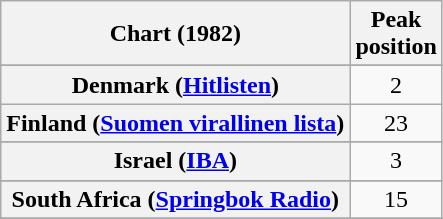<table class="wikitable sortable plainrowheaders" style="text-align:center">
<tr>
<th>Chart (1982)</th>
<th>Peak<br>position</th>
</tr>
<tr>
</tr>
<tr>
</tr>
<tr>
<th scope="row">Denmark (<a href='#'>Hitlisten</a>)</th>
<td>2</td>
</tr>
<tr>
<th scope="row">Finland (<a href='#'>Suomen virallinen lista</a>)</th>
<td>23</td>
</tr>
<tr>
</tr>
<tr>
</tr>
<tr>
<th scope="row">Israel (<a href='#'>IBA</a>)</th>
<td>3</td>
</tr>
<tr>
</tr>
<tr>
</tr>
<tr>
</tr>
<tr>
<th scope="row">South Africa (<a href='#'>Springbok Radio</a>)</th>
<td>15</td>
</tr>
<tr>
</tr>
<tr>
</tr>
<tr>
</tr>
</table>
